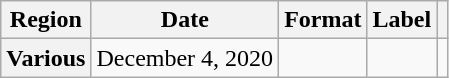<table class="wikitable plainrowheaders">
<tr>
<th scope="col">Region</th>
<th scope="col">Date</th>
<th scope="col">Format</th>
<th scope="col">Label</th>
<th scope="col"></th>
</tr>
<tr>
<th scope="row">Various</th>
<td>December 4, 2020</td>
<td></td>
<td></td>
<td align="center"></td>
</tr>
</table>
